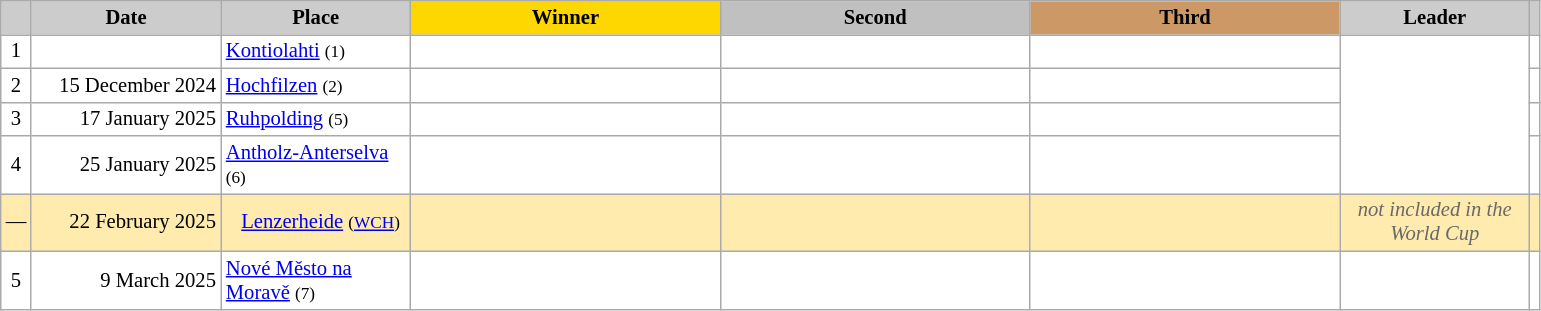<table class="wikitable plainrowheaders" style="background:#fff; font-size:86%; line-height:16px; border:grey solid 1px; border-collapse:collapse;">
<tr>
<th scope="col" style="background:#ccc; width=20 px;"></th>
<th scope="col" style="background:#ccc; width:120px;">Date</th>
<th scope="col" style="background:#ccc; width:120px;">Place <br> </th>
<th scope="col" style="background:gold; width:200px;">Winner</th>
<th scope="col" style="background:silver; width:200px;">Second</th>
<th scope="col" style="background:#c96; width:200px;">Third</th>
<th scope="col" style="background:#ccc; width:120px;">Leader <br> </th>
<th scope="col" style="background:#ccc; width=20 px;"></th>
</tr>
<tr>
<td align="center">1</td>
<td align="right"></td>
<td> <a href='#'>Kontiolahti</a> <small>(1)</small></td>
<td></td>
<td></td>
<td></td>
<td rowspan=4></td>
<td></td>
</tr>
<tr>
<td align="center">2</td>
<td align="right">15 December 2024</td>
<td> <a href='#'>Hochfilzen</a> <small>(2)</small></td>
<td></td>
<td></td>
<td></td>
<td></td>
</tr>
<tr>
<td align="center">3</td>
<td align="right">17 January 2025</td>
<td> <a href='#'>Ruhpolding</a> <small>(5)</small></td>
<td></td>
<td></td>
<td></td>
<td></td>
</tr>
<tr>
<td align="center">4</td>
<td align="right">25 January 2025</td>
<td> <a href='#'>Antholz-Anterselva</a> <small>(6)</small></td>
<td></td>
<td></td>
<td></td>
<td></td>
</tr>
<tr style="background:#FFEBAD">
<td align="center">—</td>
<td align="right">22 February 2025</td>
<td>   <a href='#'>Lenzerheide</a> <small>(<a href='#'>WCH</a>)</small></td>
<td> </td>
<td> </td>
<td> </td>
<td align="center" style=color:#696969><em>not included in the World Cup</em></td>
<td></td>
</tr>
<tr>
<td align="center">5</td>
<td align="right">9 March 2025</td>
<td> <a href='#'>Nové Město na Moravě</a> <small>(7)</small></td>
<td></td>
<td></td>
<td></td>
<td></td>
<td></td>
</tr>
</table>
